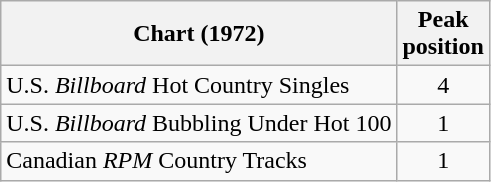<table class="wikitable">
<tr>
<th align="left">Chart (1972)</th>
<th align="center">Peak<br>position</th>
</tr>
<tr>
<td align="left">U.S. <em>Billboard</em> Hot Country Singles</td>
<td align="center">4</td>
</tr>
<tr>
<td align="left">U.S. <em>Billboard</em> Bubbling Under Hot 100</td>
<td align="center">1</td>
</tr>
<tr>
<td align="left">Canadian <em>RPM</em> Country Tracks</td>
<td align="center">1</td>
</tr>
</table>
